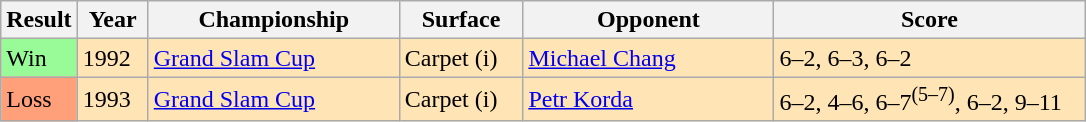<table class="sortable wikitable">
<tr>
<th style="width:40px">Result</th>
<th width=40>Year</th>
<th width=160>Championship</th>
<th width=75>Surface</th>
<th width=160>Opponent</th>
<th width=200 class="unsortable">Score</th>
</tr>
<tr style="background:Moccasin;">
<td style="background:#98fb98;">Win</td>
<td>1992</td>
<td><a href='#'>Grand Slam Cup</a></td>
<td>Carpet (i)</td>
<td> <a href='#'>Michael Chang</a></td>
<td>6–2, 6–3, 6–2</td>
</tr>
<tr style="background:Moccasin;">
<td style="background:#ffa07a;">Loss</td>
<td>1993</td>
<td><a href='#'>Grand Slam Cup</a></td>
<td>Carpet (i)</td>
<td> <a href='#'>Petr Korda</a></td>
<td>6–2, 4–6, 6–7<sup>(5–7)</sup>, 6–2, 9–11</td>
</tr>
</table>
